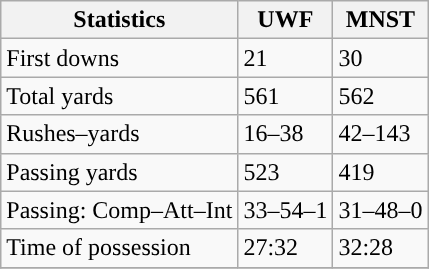<table class="wikitable" style="float: left;">
<tr>
<th>Statistics</th>
<th>UWF</th>
<th>MNST</th>
</tr>
<tr>
<td>First downs</td>
<td>21</td>
<td>30</td>
</tr>
<tr>
<td>Total yards</td>
<td>561</td>
<td>562</td>
</tr>
<tr>
<td>Rushes–yards</td>
<td>16–38</td>
<td>42–143</td>
</tr>
<tr>
<td>Passing yards</td>
<td>523</td>
<td>419</td>
</tr>
<tr>
<td>Passing: Comp–Att–Int</td>
<td>33–54–1</td>
<td>31–48–0</td>
</tr>
<tr>
<td>Time of possession</td>
<td>27:32</td>
<td>32:28</td>
</tr>
<tr>
</tr>
</table>
